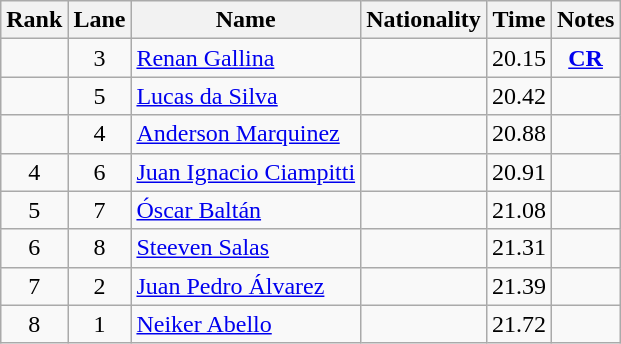<table class="wikitable sortable" style="text-align:center">
<tr>
<th>Rank</th>
<th>Lane</th>
<th>Name</th>
<th>Nationality</th>
<th>Time</th>
<th>Notes</th>
</tr>
<tr>
<td></td>
<td>3</td>
<td align=left><a href='#'>Renan Gallina</a></td>
<td align=left></td>
<td>20.15</td>
<td><strong><a href='#'>CR</a></strong></td>
</tr>
<tr>
<td></td>
<td>5</td>
<td align=left><a href='#'>Lucas da Silva</a></td>
<td align=left></td>
<td>20.42</td>
<td></td>
</tr>
<tr>
<td></td>
<td>4</td>
<td align=left><a href='#'>Anderson Marquinez</a></td>
<td align=left></td>
<td>20.88</td>
<td></td>
</tr>
<tr>
<td>4</td>
<td>6</td>
<td align=left><a href='#'>Juan Ignacio Ciampitti</a></td>
<td align=left></td>
<td>20.91</td>
<td></td>
</tr>
<tr>
<td>5</td>
<td>7</td>
<td align=left><a href='#'>Óscar Baltán</a></td>
<td align=left></td>
<td>21.08</td>
<td></td>
</tr>
<tr>
<td>6</td>
<td>8</td>
<td align=left><a href='#'>Steeven Salas</a></td>
<td align=left></td>
<td>21.31</td>
<td></td>
</tr>
<tr>
<td>7</td>
<td>2</td>
<td align=left><a href='#'>Juan Pedro Álvarez</a></td>
<td align=left></td>
<td>21.39</td>
<td></td>
</tr>
<tr>
<td>8</td>
<td>1</td>
<td align=left><a href='#'>Neiker Abello</a></td>
<td align=left></td>
<td>21.72</td>
<td></td>
</tr>
</table>
